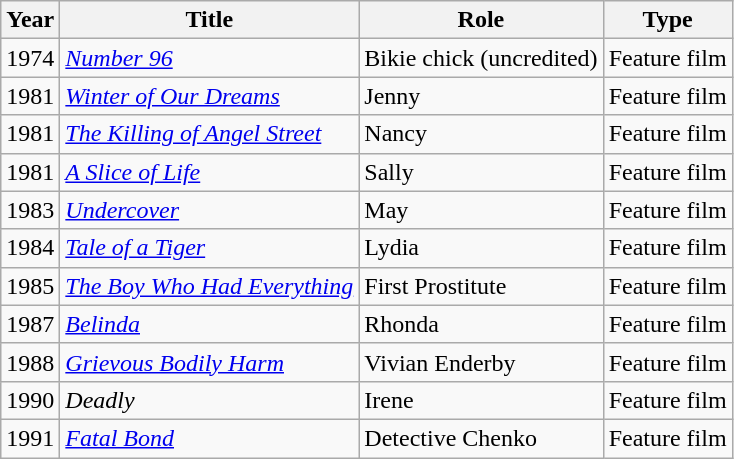<table class="wikitable">
<tr>
<th>Year</th>
<th>Title</th>
<th>Role</th>
<th>Type</th>
</tr>
<tr>
<td>1974</td>
<td><em><a href='#'>Number 96</a></em></td>
<td>Bikie chick (uncredited)</td>
<td>Feature film</td>
</tr>
<tr>
<td>1981</td>
<td><em><a href='#'>Winter of Our Dreams</a></em></td>
<td>Jenny</td>
<td>Feature film</td>
</tr>
<tr>
<td>1981</td>
<td><em><a href='#'>The Killing of Angel Street</a></em></td>
<td>Nancy</td>
<td>Feature film</td>
</tr>
<tr>
<td>1981</td>
<td><em><a href='#'>A Slice of Life</a></em></td>
<td>Sally</td>
<td>Feature film</td>
</tr>
<tr>
<td>1983</td>
<td><em><a href='#'>Undercover</a></em></td>
<td>May</td>
<td>Feature film</td>
</tr>
<tr>
<td>1984</td>
<td><em><a href='#'>Tale of a Tiger</a></em></td>
<td>Lydia</td>
<td>Feature film</td>
</tr>
<tr>
<td>1985</td>
<td><em><a href='#'>The Boy Who Had Everything</a></em></td>
<td>First Prostitute</td>
<td>Feature film</td>
</tr>
<tr>
<td>1987</td>
<td><em><a href='#'>Belinda</a></em></td>
<td>Rhonda</td>
<td>Feature film</td>
</tr>
<tr>
<td>1988</td>
<td><em><a href='#'>Grievous Bodily Harm</a></em></td>
<td>Vivian Enderby</td>
<td>Feature film</td>
</tr>
<tr>
<td>1990</td>
<td><em>Deadly</em></td>
<td>Irene</td>
<td>Feature film</td>
</tr>
<tr>
<td>1991</td>
<td><em><a href='#'>Fatal Bond</a></em></td>
<td>Detective Chenko</td>
<td>Feature film</td>
</tr>
</table>
